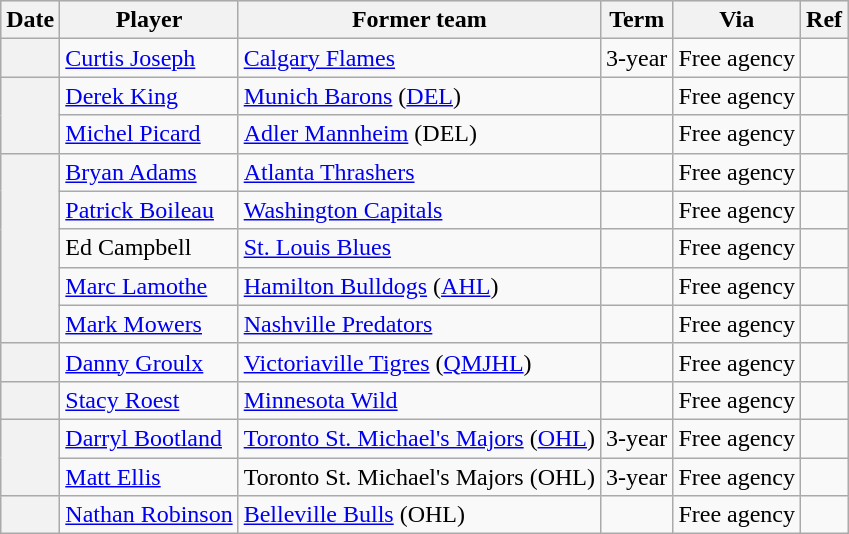<table class="wikitable plainrowheaders">
<tr style="background:#ddd; text-align:center;">
<th>Date</th>
<th>Player</th>
<th>Former team</th>
<th>Term</th>
<th>Via</th>
<th>Ref</th>
</tr>
<tr>
<th scope="row"></th>
<td><a href='#'>Curtis Joseph</a></td>
<td><a href='#'>Calgary Flames</a></td>
<td>3-year</td>
<td>Free agency</td>
<td></td>
</tr>
<tr>
<th scope="row" rowspan=2></th>
<td><a href='#'>Derek King</a></td>
<td><a href='#'>Munich Barons</a> (<a href='#'>DEL</a>)</td>
<td></td>
<td>Free agency</td>
<td></td>
</tr>
<tr>
<td><a href='#'>Michel Picard</a></td>
<td><a href='#'>Adler Mannheim</a> (DEL)</td>
<td></td>
<td>Free agency</td>
<td></td>
</tr>
<tr>
<th scope="row" rowspan=5></th>
<td><a href='#'>Bryan Adams</a></td>
<td><a href='#'>Atlanta Thrashers</a></td>
<td></td>
<td>Free agency</td>
<td></td>
</tr>
<tr>
<td><a href='#'>Patrick Boileau</a></td>
<td><a href='#'>Washington Capitals</a></td>
<td></td>
<td>Free agency</td>
<td></td>
</tr>
<tr>
<td>Ed Campbell</td>
<td><a href='#'>St. Louis Blues</a></td>
<td></td>
<td>Free agency</td>
<td></td>
</tr>
<tr>
<td><a href='#'>Marc Lamothe</a></td>
<td><a href='#'>Hamilton Bulldogs</a> (<a href='#'>AHL</a>)</td>
<td></td>
<td>Free agency</td>
<td></td>
</tr>
<tr>
<td><a href='#'>Mark Mowers</a></td>
<td><a href='#'>Nashville Predators</a></td>
<td></td>
<td>Free agency</td>
<td></td>
</tr>
<tr>
<th scope="row"></th>
<td><a href='#'>Danny Groulx</a></td>
<td><a href='#'>Victoriaville Tigres</a> (<a href='#'>QMJHL</a>)</td>
<td></td>
<td>Free agency</td>
<td></td>
</tr>
<tr>
<th scope="row"></th>
<td><a href='#'>Stacy Roest</a></td>
<td><a href='#'>Minnesota Wild</a></td>
<td></td>
<td>Free agency</td>
<td></td>
</tr>
<tr>
<th scope="row" rowspan=2></th>
<td><a href='#'>Darryl Bootland</a></td>
<td><a href='#'>Toronto St. Michael's Majors</a> (<a href='#'>OHL</a>)</td>
<td>3-year</td>
<td>Free agency</td>
<td></td>
</tr>
<tr>
<td><a href='#'>Matt Ellis</a></td>
<td>Toronto St. Michael's Majors (OHL)</td>
<td>3-year</td>
<td>Free agency</td>
<td></td>
</tr>
<tr>
<th scope="row"></th>
<td><a href='#'>Nathan Robinson</a></td>
<td><a href='#'>Belleville Bulls</a> (OHL)</td>
<td></td>
<td>Free agency</td>
<td></td>
</tr>
</table>
